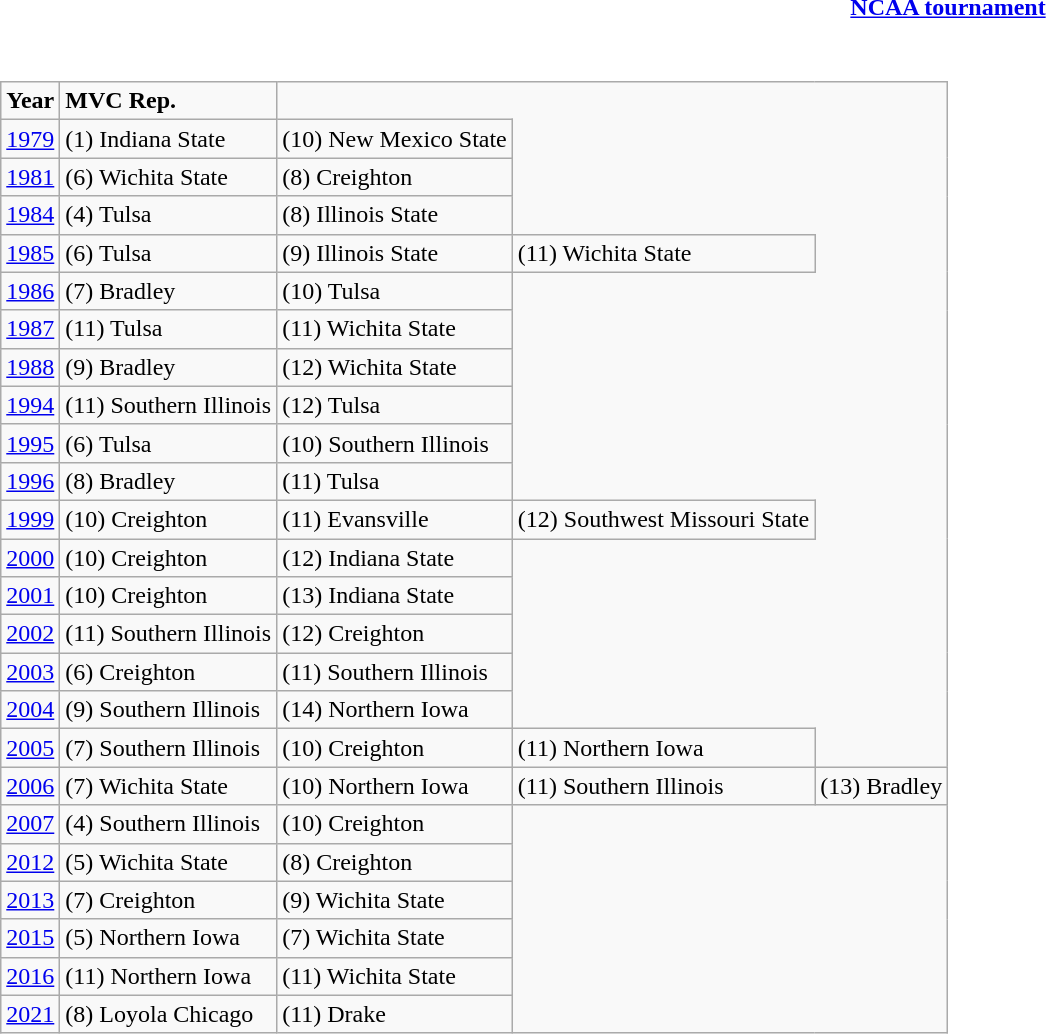<table width="100%">
<tr ---->
<td style="vertical-align:top"><br><caption><strong><a href='#'>NCAA tournament</a></strong></caption><table class= "wikitable sortable">
<tr>
<td><strong>Year</strong></td>
<td><strong>MVC Rep.</strong></td>
</tr>
<tr>
<td><a href='#'>1979</a></td>
<td>(1) Indiana State</td>
<td>(10) New Mexico State</td>
</tr>
<tr>
<td><a href='#'>1981</a></td>
<td>(6) Wichita State</td>
<td>(8) Creighton</td>
</tr>
<tr>
<td><a href='#'>1984</a></td>
<td>(4) Tulsa</td>
<td>(8) Illinois State</td>
</tr>
<tr>
<td><a href='#'>1985</a></td>
<td>(6) Tulsa</td>
<td>(9) Illinois State</td>
<td>(11) Wichita State</td>
</tr>
<tr>
<td><a href='#'>1986</a></td>
<td>(7) Bradley</td>
<td>(10) Tulsa</td>
</tr>
<tr>
<td><a href='#'>1987</a></td>
<td>(11) Tulsa</td>
<td>(11) Wichita State</td>
</tr>
<tr>
<td><a href='#'>1988</a></td>
<td>(9) Bradley</td>
<td>(12) Wichita State</td>
</tr>
<tr>
<td><a href='#'>1994</a></td>
<td>(11) Southern Illinois</td>
<td>(12) Tulsa</td>
</tr>
<tr>
<td><a href='#'>1995</a></td>
<td>(6) Tulsa</td>
<td>(10) Southern Illinois</td>
</tr>
<tr>
<td><a href='#'>1996</a></td>
<td>(8) Bradley</td>
<td>(11) Tulsa</td>
</tr>
<tr>
<td><a href='#'>1999</a></td>
<td>(10) Creighton</td>
<td>(11) Evansville</td>
<td>(12) Southwest Missouri State</td>
</tr>
<tr>
<td><a href='#'>2000</a></td>
<td>(10) Creighton</td>
<td>(12) Indiana State</td>
</tr>
<tr>
<td><a href='#'>2001</a></td>
<td>(10) Creighton</td>
<td>(13) Indiana State</td>
</tr>
<tr>
<td><a href='#'>2002</a></td>
<td>(11) Southern Illinois</td>
<td>(12) Creighton</td>
</tr>
<tr>
<td><a href='#'>2003</a></td>
<td>(6) Creighton</td>
<td>(11) Southern Illinois</td>
</tr>
<tr>
<td><a href='#'>2004</a></td>
<td>(9) Southern Illinois</td>
<td>(14) Northern Iowa</td>
</tr>
<tr>
<td><a href='#'>2005</a></td>
<td>(7) Southern Illinois</td>
<td>(10) Creighton</td>
<td>(11) Northern Iowa</td>
</tr>
<tr>
<td><a href='#'>2006</a></td>
<td>(7) Wichita State</td>
<td>(10) Northern Iowa</td>
<td>(11) Southern Illinois</td>
<td>(13) Bradley</td>
</tr>
<tr>
<td><a href='#'>2007</a></td>
<td>(4) Southern Illinois</td>
<td>(10) Creighton</td>
</tr>
<tr>
<td><a href='#'>2012</a></td>
<td>(5) Wichita State</td>
<td>(8) Creighton</td>
</tr>
<tr>
<td><a href='#'>2013</a></td>
<td>(7) Creighton</td>
<td>(9) Wichita State</td>
</tr>
<tr>
<td><a href='#'>2015</a></td>
<td>(5) Northern Iowa</td>
<td>(7) Wichita State</td>
</tr>
<tr>
<td><a href='#'>2016</a></td>
<td>(11) Northern Iowa</td>
<td>(11) Wichita State</td>
</tr>
<tr>
<td><a href='#'>2021</a></td>
<td>(8) Loyola Chicago</td>
<td>(11) Drake</td>
</tr>
</table>
</td>
</tr>
</table>
